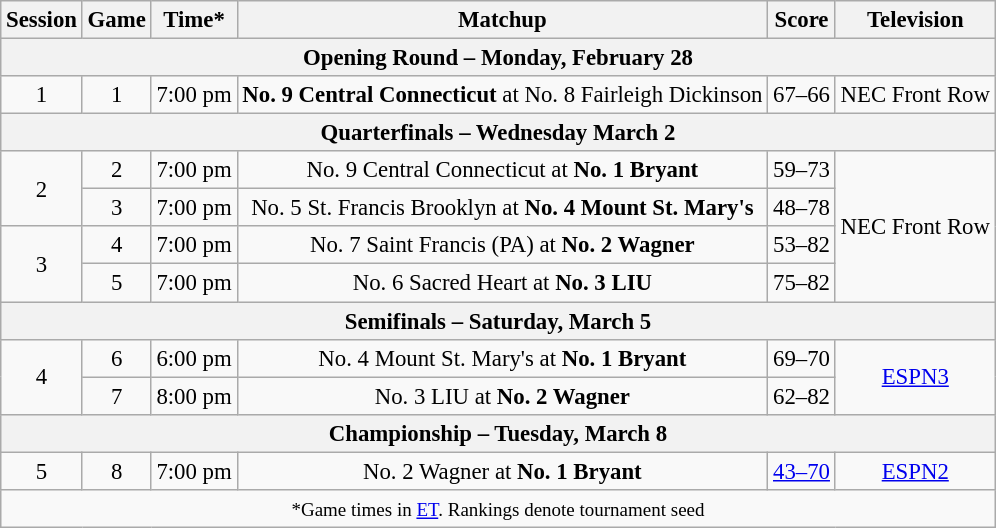<table class="wikitable" style="font-size: 95%;text-align:center">
<tr>
<th>Session</th>
<th>Game</th>
<th>Time*</th>
<th>Matchup</th>
<th>Score</th>
<th>Television</th>
</tr>
<tr>
<th colspan="6">Opening Round – Monday, February 28</th>
</tr>
<tr>
<td>1</td>
<td>1</td>
<td>7:00 pm</td>
<td><strong>No. 9 Central Connecticut</strong> at No. 8 Fairleigh Dickinson</td>
<td>67–66</td>
<td>NEC Front Row</td>
</tr>
<tr>
<th colspan="6">Quarterfinals – Wednesday March 2</th>
</tr>
<tr>
<td rowspan="2">2</td>
<td>2</td>
<td>7:00 pm</td>
<td>No. 9 Central Connecticut at <strong>No. 1 Bryant</strong></td>
<td>59–73</td>
<td rowspan="4">NEC Front Row</td>
</tr>
<tr>
<td>3</td>
<td>7:00 pm</td>
<td>No. 5 St. Francis Brooklyn at <strong>No. 4 Mount St. Mary's</strong></td>
<td>48–78</td>
</tr>
<tr>
<td rowspan="2">3</td>
<td>4</td>
<td>7:00 pm</td>
<td>No. 7 Saint Francis (PA) at <strong>No. 2 Wagner</strong></td>
<td>53–82</td>
</tr>
<tr>
<td>5</td>
<td>7:00 pm</td>
<td>No. 6 Sacred Heart at <strong>No. 3 LIU</strong></td>
<td>75–82</td>
</tr>
<tr>
<th colspan="6">Semifinals – Saturday, March 5</th>
</tr>
<tr>
<td rowspan="2">4</td>
<td>6</td>
<td>6:00 pm</td>
<td>No. 4 Mount St. Mary's at <strong>No. 1 Bryant</strong></td>
<td>69–70</td>
<td rowspan="2"><a href='#'>ESPN3</a></td>
</tr>
<tr>
<td>7</td>
<td>8:00 pm</td>
<td>No. 3 LIU at <strong>No. 2 Wagner</strong></td>
<td>62–82</td>
</tr>
<tr>
<th colspan="6">Championship – Tuesday, March 8</th>
</tr>
<tr>
<td>5</td>
<td>8</td>
<td>7:00 pm</td>
<td>No. 2 Wagner at <strong>No. 1 Bryant</strong></td>
<td><a href='#'>43–70</a></td>
<td><a href='#'>ESPN2</a></td>
</tr>
<tr>
<td colspan="6"><small>*Game times in <a href='#'>ET</a>. Rankings denote tournament seed</small></td>
</tr>
</table>
